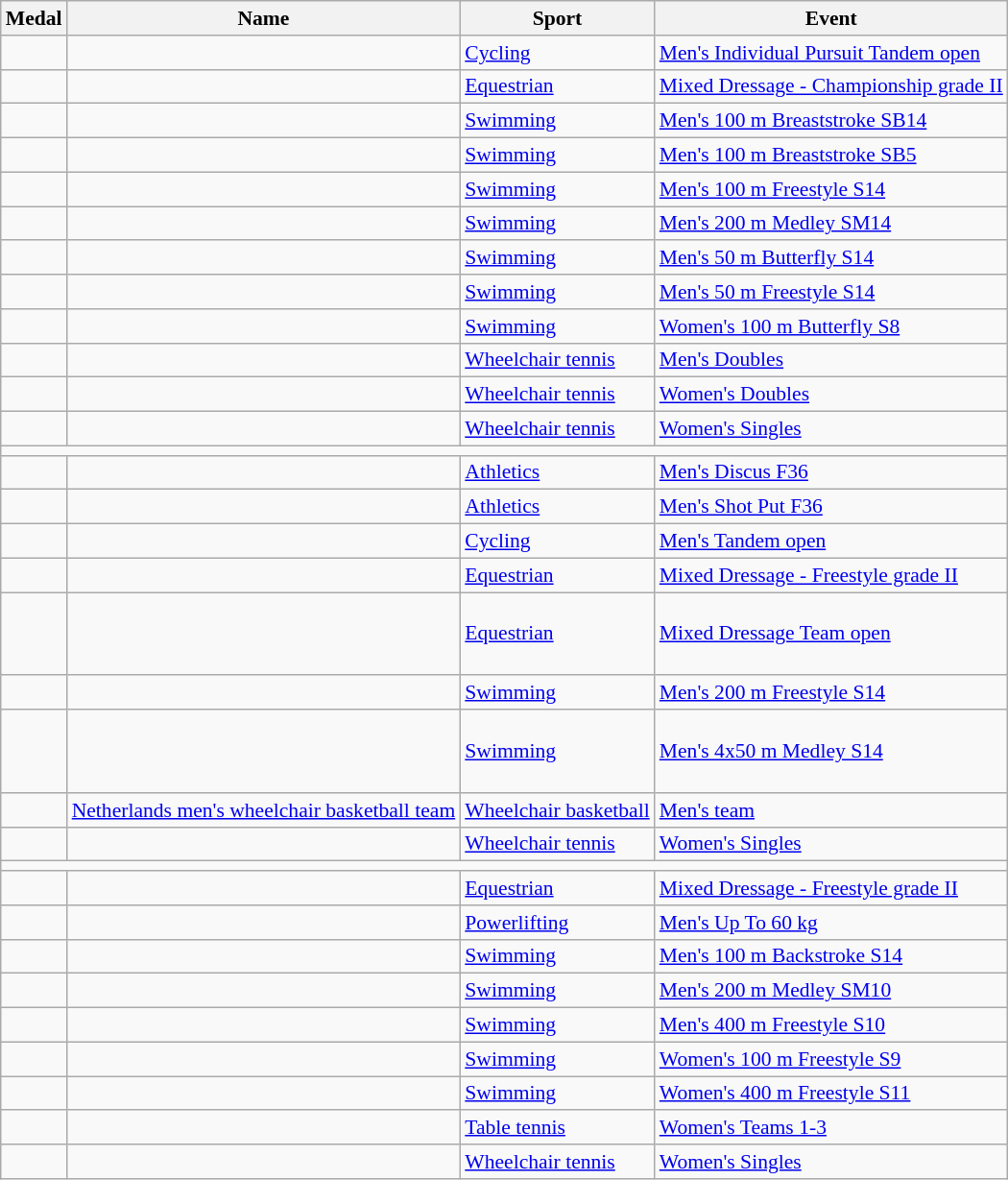<table class="wikitable sortable" style="font-size: 90%;">
<tr>
<th>Medal</th>
<th>Name</th>
<th>Sport</th>
<th>Event</th>
</tr>
<tr>
<td></td>
<td><br></td>
<td><a href='#'>Cycling</a></td>
<td><a href='#'>Men's Individual Pursuit Tandem open</a></td>
</tr>
<tr>
<td></td>
<td></td>
<td><a href='#'>Equestrian</a></td>
<td><a href='#'>Mixed Dressage - Championship grade II</a></td>
</tr>
<tr>
<td></td>
<td></td>
<td><a href='#'>Swimming</a></td>
<td><a href='#'>Men's 100 m Breaststroke SB14</a></td>
</tr>
<tr>
<td></td>
<td></td>
<td><a href='#'>Swimming</a></td>
<td><a href='#'>Men's 100 m Breaststroke SB5</a></td>
</tr>
<tr>
<td></td>
<td></td>
<td><a href='#'>Swimming</a></td>
<td><a href='#'>Men's 100 m Freestyle S14</a></td>
</tr>
<tr>
<td></td>
<td></td>
<td><a href='#'>Swimming</a></td>
<td><a href='#'>Men's 200 m Medley SM14</a></td>
</tr>
<tr>
<td></td>
<td></td>
<td><a href='#'>Swimming</a></td>
<td><a href='#'>Men's 50 m Butterfly S14</a></td>
</tr>
<tr>
<td></td>
<td></td>
<td><a href='#'>Swimming</a></td>
<td><a href='#'>Men's 50 m Freestyle S14</a></td>
</tr>
<tr>
<td></td>
<td></td>
<td><a href='#'>Swimming</a></td>
<td><a href='#'>Women's 100 m Butterfly S8</a></td>
</tr>
<tr>
<td></td>
<td><br></td>
<td><a href='#'>Wheelchair tennis</a></td>
<td><a href='#'>Men's Doubles</a></td>
</tr>
<tr>
<td></td>
<td><br></td>
<td><a href='#'>Wheelchair tennis</a></td>
<td><a href='#'>Women's Doubles</a></td>
</tr>
<tr>
<td></td>
<td></td>
<td><a href='#'>Wheelchair tennis</a></td>
<td><a href='#'>Women's Singles</a></td>
</tr>
<tr>
<td colspan=4></td>
</tr>
<tr>
<td></td>
<td></td>
<td><a href='#'>Athletics</a></td>
<td><a href='#'>Men's Discus F36</a></td>
</tr>
<tr>
<td></td>
<td></td>
<td><a href='#'>Athletics</a></td>
<td><a href='#'>Men's Shot Put F36</a></td>
</tr>
<tr>
<td></td>
<td><br></td>
<td><a href='#'>Cycling</a></td>
<td><a href='#'>Men's Tandem open</a></td>
</tr>
<tr>
<td></td>
<td></td>
<td><a href='#'>Equestrian</a></td>
<td><a href='#'>Mixed Dressage - Freestyle grade II</a></td>
</tr>
<tr>
<td></td>
<td><br><br><br></td>
<td><a href='#'>Equestrian</a></td>
<td><a href='#'>Mixed Dressage Team open</a></td>
</tr>
<tr>
<td></td>
<td></td>
<td><a href='#'>Swimming</a></td>
<td><a href='#'>Men's 200 m Freestyle S14</a></td>
</tr>
<tr>
<td></td>
<td><br><br><br></td>
<td><a href='#'>Swimming</a></td>
<td><a href='#'>Men's 4x50 m Medley S14</a></td>
</tr>
<tr>
<td></td>
<td><a href='#'>Netherlands men's wheelchair basketball team</a><br></td>
<td><a href='#'>Wheelchair basketball</a></td>
<td><a href='#'>Men's team</a></td>
</tr>
<tr>
<td></td>
<td></td>
<td><a href='#'>Wheelchair tennis</a></td>
<td><a href='#'>Women's Singles</a></td>
</tr>
<tr>
<td colspan=4></td>
</tr>
<tr>
<td></td>
<td></td>
<td><a href='#'>Equestrian</a></td>
<td><a href='#'>Mixed Dressage - Freestyle grade II</a></td>
</tr>
<tr>
<td></td>
<td></td>
<td><a href='#'>Powerlifting</a></td>
<td><a href='#'>Men's Up To 60 kg</a></td>
</tr>
<tr>
<td></td>
<td></td>
<td><a href='#'>Swimming</a></td>
<td><a href='#'>Men's 100 m Backstroke S14</a></td>
</tr>
<tr>
<td></td>
<td></td>
<td><a href='#'>Swimming</a></td>
<td><a href='#'>Men's 200 m Medley SM10</a></td>
</tr>
<tr>
<td></td>
<td></td>
<td><a href='#'>Swimming</a></td>
<td><a href='#'>Men's 400 m Freestyle S10</a></td>
</tr>
<tr>
<td></td>
<td></td>
<td><a href='#'>Swimming</a></td>
<td><a href='#'>Women's 100 m Freestyle S9</a></td>
</tr>
<tr>
<td></td>
<td></td>
<td><a href='#'>Swimming</a></td>
<td><a href='#'>Women's 400 m Freestyle S11</a></td>
</tr>
<tr>
<td></td>
<td><br></td>
<td><a href='#'>Table tennis</a></td>
<td><a href='#'>Women's Teams 1-3</a></td>
</tr>
<tr>
<td></td>
<td></td>
<td><a href='#'>Wheelchair tennis</a></td>
<td><a href='#'>Women's Singles</a></td>
</tr>
</table>
